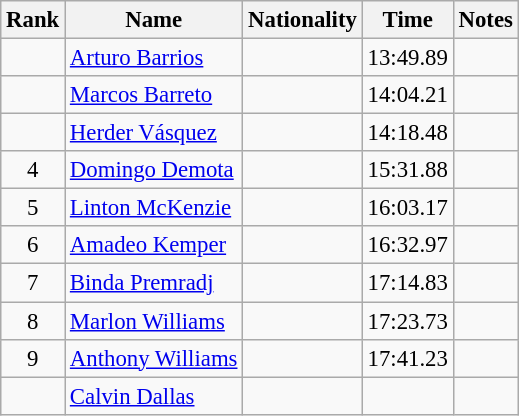<table class="wikitable sortable" style="text-align:center;font-size:95%">
<tr>
<th>Rank</th>
<th>Name</th>
<th>Nationality</th>
<th>Time</th>
<th>Notes</th>
</tr>
<tr>
<td></td>
<td align=left><a href='#'>Arturo Barrios</a></td>
<td align=left></td>
<td>13:49.89</td>
<td></td>
</tr>
<tr>
<td></td>
<td align=left><a href='#'>Marcos Barreto</a></td>
<td align=left></td>
<td>14:04.21</td>
<td></td>
</tr>
<tr>
<td></td>
<td align=left><a href='#'>Herder Vásquez</a></td>
<td align=left></td>
<td>14:18.48</td>
<td></td>
</tr>
<tr>
<td>4</td>
<td align=left><a href='#'>Domingo Demota</a></td>
<td align=left></td>
<td>15:31.88</td>
<td></td>
</tr>
<tr>
<td>5</td>
<td align=left><a href='#'>Linton McKenzie</a></td>
<td align=left></td>
<td>16:03.17</td>
<td></td>
</tr>
<tr>
<td>6</td>
<td align=left><a href='#'>Amadeo Kemper</a></td>
<td align=left></td>
<td>16:32.97</td>
<td></td>
</tr>
<tr>
<td>7</td>
<td align=left><a href='#'>Binda Premradj</a></td>
<td align=left></td>
<td>17:14.83</td>
<td></td>
</tr>
<tr>
<td>8</td>
<td align=left><a href='#'>Marlon Williams</a></td>
<td align=left></td>
<td>17:23.73</td>
<td></td>
</tr>
<tr>
<td>9</td>
<td align=left><a href='#'>Anthony Williams</a></td>
<td align=left></td>
<td>17:41.23</td>
<td></td>
</tr>
<tr>
<td></td>
<td align=left><a href='#'>Calvin Dallas</a></td>
<td align=left></td>
<td></td>
<td></td>
</tr>
</table>
